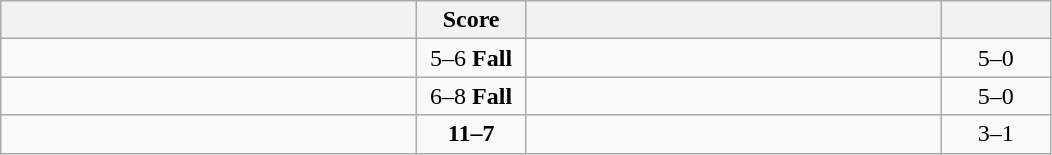<table class="wikitable" style="text-align: center; ">
<tr>
<th align="right" width="270"></th>
<th width="65">Score</th>
<th align="left" width="270"></th>
<th width="65"></th>
</tr>
<tr>
<td align="left"><strong></strong></td>
<td>5–6 <strong>Fall</strong></td>
<td align="left"></td>
<td>5–0 <strong></strong></td>
</tr>
<tr>
<td align="left"><strong></strong></td>
<td>6–8 <strong>Fall</strong></td>
<td align="left"></td>
<td>5–0 <strong></strong></td>
</tr>
<tr>
<td align="left"><strong></strong></td>
<td><strong>11–7</strong></td>
<td align="left"></td>
<td>3–1 <strong></strong></td>
</tr>
</table>
